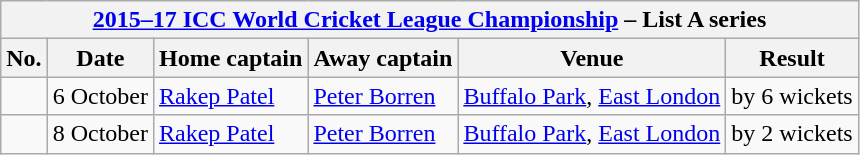<table class="wikitable">
<tr>
<th colspan="6"><a href='#'>2015–17 ICC World Cricket League Championship</a> – List A series</th>
</tr>
<tr>
<th>No.</th>
<th>Date</th>
<th>Home captain</th>
<th>Away captain</th>
<th>Venue</th>
<th>Result</th>
</tr>
<tr>
<td></td>
<td>6 October</td>
<td><a href='#'>Rakep Patel</a></td>
<td><a href='#'>Peter Borren</a></td>
<td><a href='#'>Buffalo Park</a>, <a href='#'>East London</a></td>
<td> by 6 wickets</td>
</tr>
<tr>
<td></td>
<td>8 October</td>
<td><a href='#'>Rakep Patel</a></td>
<td><a href='#'>Peter Borren</a></td>
<td><a href='#'>Buffalo Park</a>, <a href='#'>East London</a></td>
<td> by 2 wickets</td>
</tr>
</table>
